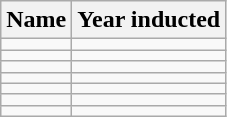<table class="wikitable sortable">
<tr>
<th>Name</th>
<th>Year inducted</th>
</tr>
<tr>
<td></td>
<td></td>
</tr>
<tr>
<td></td>
<td></td>
</tr>
<tr>
<td></td>
<td></td>
</tr>
<tr>
<td></td>
<td></td>
</tr>
<tr>
<td></td>
<td></td>
</tr>
<tr>
<td></td>
<td></td>
</tr>
<tr>
<td></td>
<td></td>
</tr>
</table>
